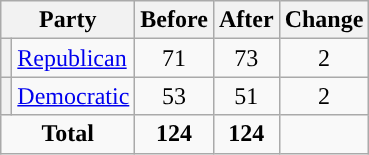<table class="wikitable" style="text-align:center;">
<tr>
<th colspan="2">Party</th>
<th>Before</th>
<th>After</th>
<th>Change</th>
</tr>
<tr>
<th style="background-color:"></th>
<td style="text-align:left;"><a href='#'>Republican</a></td>
<td>71</td>
<td>73</td>
<td> 2</td>
</tr>
<tr>
<th style="background-color:"></th>
<td style="text-align:left;"><a href='#'>Democratic</a></td>
<td>53</td>
<td>51</td>
<td> 2</td>
</tr>
<tr>
<td colspan="2"><strong>Total</strong></td>
<td><strong>124</strong></td>
<td><strong>124</strong></td>
<td></td>
</tr>
</table>
